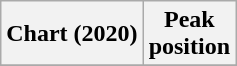<table class="wikitable sortable plainrowheaders" style="text-align:center">
<tr>
<th scope="col">Chart (2020)</th>
<th scope="col">Peak<br>position</th>
</tr>
<tr>
</tr>
</table>
